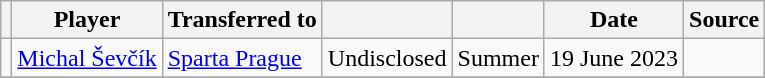<table class="wikitable plainrowheaders sortable">
<tr>
<th></th>
<th scope=col>Player</th>
<th scope=col>Transferred to</th>
<th></th>
<th></th>
<th scope=col>Date</th>
<th scope=col>Source</th>
</tr>
<tr>
<td align=center></td>
<td align="left"> <a href='#'>Michal Ševčík</a></td>
<td align="left"> <a href='#'>Sparta Prague</a></td>
<td>Undisclosed</td>
<td>Summer</td>
<td>19 June 2023</td>
<td></td>
</tr>
<tr>
</tr>
</table>
